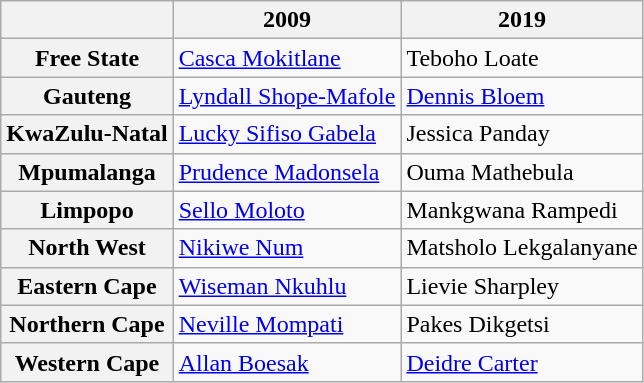<table class="wikitable">
<tr>
<th></th>
<th>2009</th>
<th>2019</th>
</tr>
<tr>
<th>Free State</th>
<td><a href='#'>Casca Mokitlane</a></td>
<td>Teboho Loate</td>
</tr>
<tr>
<th>Gauteng</th>
<td><a href='#'>Lyndall Shope-Mafole</a></td>
<td><a href='#'>Dennis Bloem</a></td>
</tr>
<tr>
<th>KwaZulu-Natal</th>
<td><a href='#'>Lucky Sifiso Gabela</a></td>
<td>Jessica Panday</td>
</tr>
<tr>
<th>Mpumalanga</th>
<td><a href='#'>Prudence Madonsela</a></td>
<td>Ouma Mathebula</td>
</tr>
<tr>
<th>Limpopo</th>
<td><a href='#'>Sello Moloto</a></td>
<td>Mankgwana Rampedi</td>
</tr>
<tr>
<th>North West</th>
<td><a href='#'>Nikiwe Num</a></td>
<td>Matsholo Lekgalanyane</td>
</tr>
<tr>
<th>Eastern Cape</th>
<td><a href='#'>Wiseman Nkuhlu</a></td>
<td>Lievie Sharpley</td>
</tr>
<tr>
<th>Northern Cape</th>
<td><a href='#'>Neville Mompati</a></td>
<td>Pakes Dikgetsi</td>
</tr>
<tr>
<th>Western Cape</th>
<td><a href='#'>Allan Boesak</a></td>
<td><a href='#'>Deidre Carter</a></td>
</tr>
</table>
